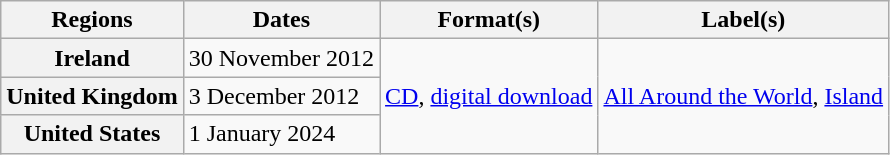<table class="wikitable plainrowheaders">
<tr>
<th scope="col">Regions</th>
<th scope="col">Dates</th>
<th scope="col">Format(s)</th>
<th scope="col">Label(s)</th>
</tr>
<tr>
<th scope="row">Ireland</th>
<td>30 November 2012</td>
<td rowspan="3"><a href='#'>CD</a>, <a href='#'>digital download</a></td>
<td rowspan="3"><a href='#'>All Around the World</a>, <a href='#'>Island</a></td>
</tr>
<tr>
<th scope="row">United Kingdom</th>
<td>3 December 2012</td>
</tr>
<tr>
<th scope="row">United States</th>
<td>1 January 2024</td>
</tr>
</table>
